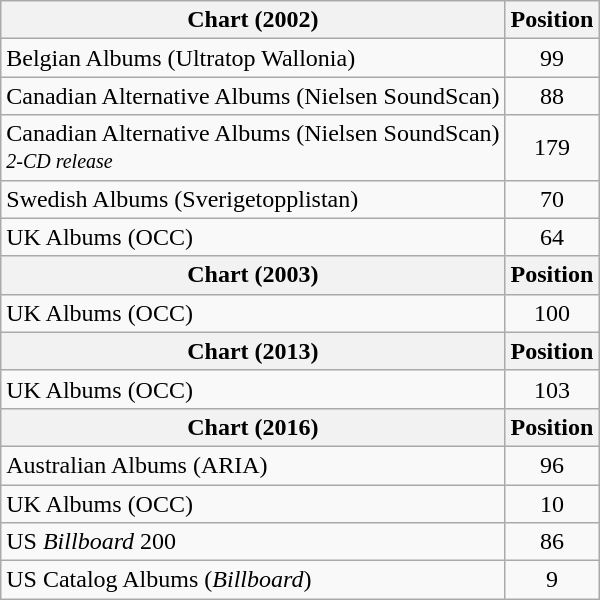<table class="wikitable">
<tr>
<th>Chart (2002)</th>
<th>Position</th>
</tr>
<tr>
<td>Belgian Albums (Ultratop Wallonia)</td>
<td style="text-align:center;">99</td>
</tr>
<tr>
<td>Canadian Alternative Albums (Nielsen SoundScan)</td>
<td align=center>88</td>
</tr>
<tr>
<td>Canadian Alternative Albums (Nielsen SoundScan)<br><small><em>2-CD release</em></small></td>
<td align=center>179</td>
</tr>
<tr>
<td>Swedish Albums (Sverigetopplistan)</td>
<td style="text-align:center;">70</td>
</tr>
<tr>
<td>UK Albums (OCC)</td>
<td style="text-align:center;">64</td>
</tr>
<tr>
<th>Chart (2003)</th>
<th>Position</th>
</tr>
<tr>
<td>UK Albums (OCC)</td>
<td style="text-align:center;">100</td>
</tr>
<tr>
<th>Chart (2013)</th>
<th>Position</th>
</tr>
<tr>
<td>UK Albums (OCC)</td>
<td style="text-align:center;">103</td>
</tr>
<tr>
<th>Chart (2016)</th>
<th>Position</th>
</tr>
<tr>
<td>Australian Albums (ARIA)</td>
<td style="text-align:center;">96</td>
</tr>
<tr>
<td>UK Albums (OCC)</td>
<td style="text-align:center;">10</td>
</tr>
<tr>
<td>US <em>Billboard</em> 200</td>
<td style="text-align:center;">86</td>
</tr>
<tr>
<td>US Catalog Albums (<em>Billboard</em>)</td>
<td style="text-align:center;">9</td>
</tr>
</table>
